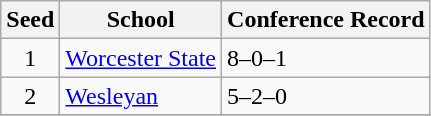<table class="wikitable">
<tr>
<th>Seed</th>
<th>School</th>
<th>Conference Record</th>
</tr>
<tr>
<td align=center>1</td>
<td><a href='#'>Worcester State</a></td>
<td>8–0–1</td>
</tr>
<tr>
<td align=center>2</td>
<td><a href='#'>Wesleyan</a></td>
<td>5–2–0</td>
</tr>
<tr>
</tr>
</table>
